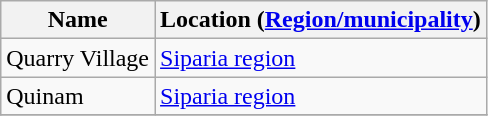<table class="wikitable">
<tr>
<th>Name</th>
<th>Location (<a href='#'>Region/municipality</a>)</th>
</tr>
<tr>
<td>Quarry Village</td>
<td><a href='#'>Siparia region</a></td>
</tr>
<tr>
<td>Quinam</td>
<td><a href='#'>Siparia region</a></td>
</tr>
<tr>
</tr>
</table>
